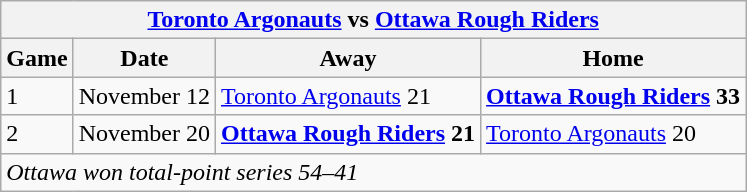<table class="wikitable">
<tr>
<th colspan="4"><a href='#'>Toronto Argonauts</a> vs <a href='#'>Ottawa Rough Riders</a></th>
</tr>
<tr>
<th>Game</th>
<th>Date</th>
<th>Away</th>
<th>Home</th>
</tr>
<tr>
<td>1</td>
<td>November 12</td>
<td><a href='#'>Toronto Argonauts</a> 21</td>
<td><strong><a href='#'>Ottawa Rough Riders</a> 33</strong></td>
</tr>
<tr>
<td>2</td>
<td>November 20</td>
<td><strong><a href='#'>Ottawa Rough Riders</a> 21</strong></td>
<td><a href='#'>Toronto Argonauts</a> 20</td>
</tr>
<tr>
<td colspan="4"><em>Ottawa won total-point series 54–41</em></td>
</tr>
</table>
